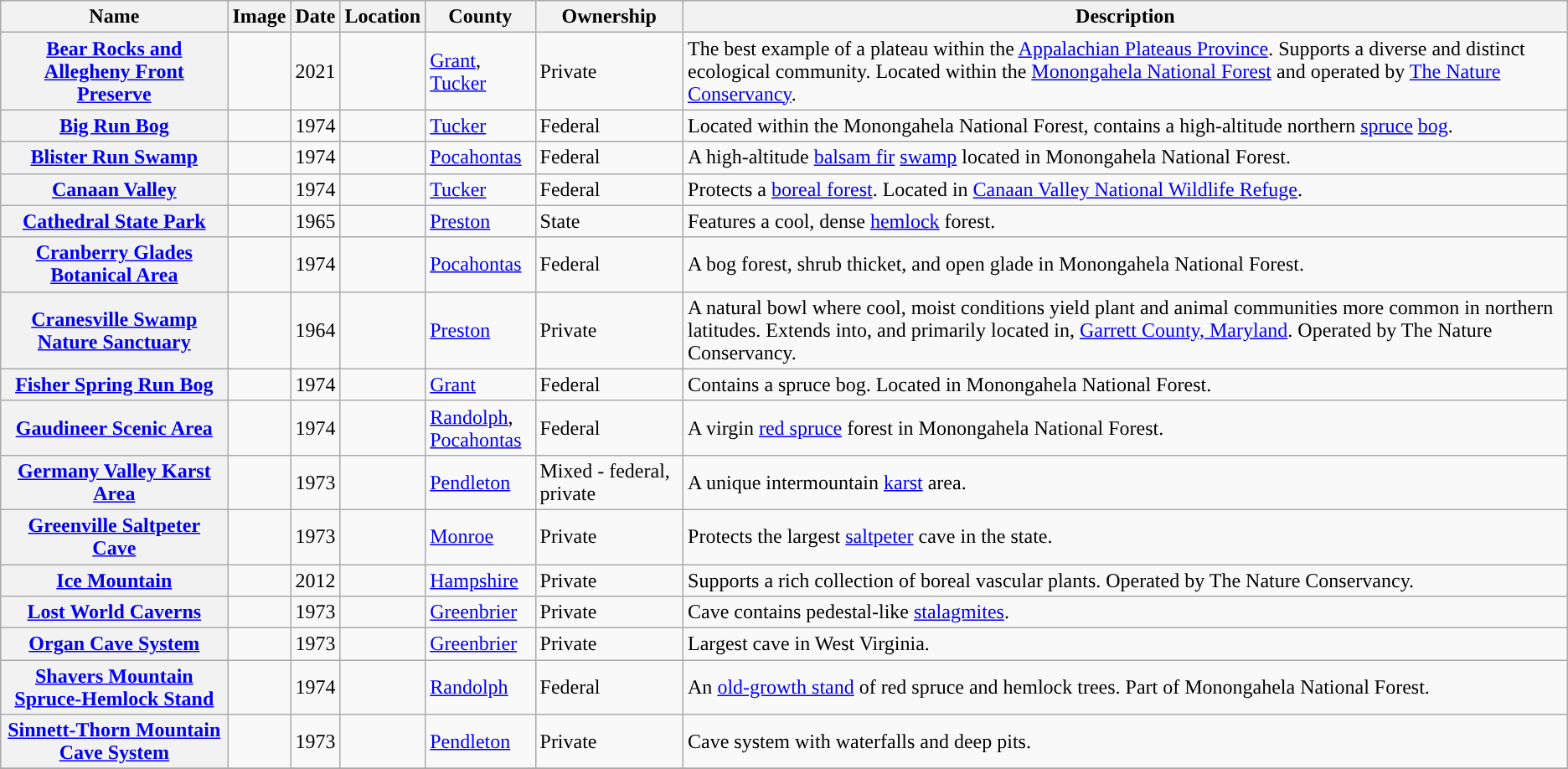<table class="wikitable sortable" align="center">
<tr>
<th style="background-color:">Name</th>
<th style="background-color:">Image</th>
<th style="background-color:">Date</th>
<th style="background-color:">Location</th>
<th style="background-color:">County</th>
<th style="background-color:">Ownership</th>
<th style="background-color:">Description</th>
</tr>
<tr>
<th><a href='#'>Bear Rocks and Allegheny Front Preserve</a></th>
<td></td>
<td>2021</td>
<td></td>
<td><a href='#'>Grant</a>, <a href='#'>Tucker</a></td>
<td>Private</td>
<td>The best example of a plateau within the <a href='#'>Appalachian Plateaus Province</a>. Supports a diverse and distinct ecological community. Located within the <a href='#'>Monongahela National Forest</a> and operated by <a href='#'>The Nature Conservancy</a>.</td>
</tr>
<tr>
<th><a href='#'>Big Run Bog</a></th>
<td></td>
<td>1974</td>
<td></td>
<td><a href='#'>Tucker</a></td>
<td>Federal</td>
<td>Located within the Monongahela National Forest, contains a high-altitude northern <a href='#'>spruce</a> <a href='#'>bog</a>.</td>
</tr>
<tr>
<th><a href='#'>Blister Run Swamp</a></th>
<td></td>
<td>1974</td>
<td></td>
<td><a href='#'>Pocahontas</a></td>
<td>Federal</td>
<td>A high-altitude <a href='#'>balsam fir</a> <a href='#'>swamp</a> located in Monongahela National Forest.</td>
</tr>
<tr>
<th><a href='#'>Canaan Valley</a></th>
<td></td>
<td>1974</td>
<td></td>
<td><a href='#'>Tucker</a></td>
<td>Federal</td>
<td>Protects a <a href='#'>boreal forest</a>. Located in <a href='#'>Canaan Valley National Wildlife Refuge</a>.</td>
</tr>
<tr>
<th><a href='#'>Cathedral State Park</a></th>
<td></td>
<td>1965</td>
<td></td>
<td><a href='#'>Preston</a></td>
<td>State</td>
<td>Features a cool, dense <a href='#'>hemlock</a> forest.</td>
</tr>
<tr>
<th><a href='#'>Cranberry Glades Botanical Area</a></th>
<td></td>
<td>1974</td>
<td></td>
<td><a href='#'>Pocahontas</a></td>
<td>Federal</td>
<td>A bog forest, shrub thicket, and open glade in Monongahela National Forest.</td>
</tr>
<tr>
<th><a href='#'>Cranesville Swamp Nature Sanctuary</a></th>
<td></td>
<td>1964</td>
<td></td>
<td><a href='#'>Preston</a></td>
<td>Private</td>
<td>A natural bowl where cool, moist conditions yield plant and animal communities more common in northern latitudes.  Extends into, and primarily located in, <a href='#'>Garrett County, Maryland</a>. Operated by The Nature Conservancy.</td>
</tr>
<tr>
<th><a href='#'>Fisher Spring Run Bog</a></th>
<td></td>
<td>1974</td>
<td></td>
<td><a href='#'>Grant</a></td>
<td>Federal</td>
<td>Contains a spruce bog. Located in Monongahela National Forest.</td>
</tr>
<tr>
<th><a href='#'>Gaudineer Scenic Area</a></th>
<td></td>
<td>1974</td>
<td></td>
<td><a href='#'>Randolph</a>,<br><a href='#'>Pocahontas</a></td>
<td>Federal</td>
<td>A virgin <a href='#'>red spruce</a> forest in Monongahela National Forest.</td>
</tr>
<tr>
<th><a href='#'>Germany Valley Karst Area</a></th>
<td></td>
<td>1973</td>
<td></td>
<td><a href='#'>Pendleton</a></td>
<td>Mixed - federal, private</td>
<td>A unique intermountain <a href='#'>karst</a> area.</td>
</tr>
<tr>
<th><a href='#'>Greenville Saltpeter Cave</a></th>
<td></td>
<td>1973</td>
<td></td>
<td><a href='#'>Monroe</a></td>
<td>Private</td>
<td>Protects the largest <a href='#'>saltpeter</a> cave in the state.</td>
</tr>
<tr>
<th><a href='#'>Ice Mountain</a></th>
<td></td>
<td>2012</td>
<td></td>
<td><a href='#'>Hampshire</a></td>
<td>Private</td>
<td>Supports a rich collection of boreal vascular plants. Operated by The Nature Conservancy.</td>
</tr>
<tr>
<th><a href='#'>Lost World Caverns</a></th>
<td></td>
<td>1973</td>
<td></td>
<td><a href='#'>Greenbrier</a></td>
<td>Private</td>
<td>Cave contains pedestal-like <a href='#'>stalagmites</a>.</td>
</tr>
<tr>
<th><a href='#'>Organ Cave System</a></th>
<td></td>
<td>1973</td>
<td></td>
<td><a href='#'>Greenbrier</a></td>
<td>Private</td>
<td>Largest cave in West Virginia.</td>
</tr>
<tr>
<th><a href='#'>Shavers Mountain Spruce-Hemlock Stand</a></th>
<td></td>
<td>1974</td>
<td></td>
<td><a href='#'>Randolph</a></td>
<td>Federal</td>
<td>An <a href='#'>old-growth stand</a> of red spruce and hemlock trees. Part of Monongahela National Forest.</td>
</tr>
<tr>
<th><a href='#'>Sinnett-Thorn Mountain Cave System</a></th>
<td></td>
<td>1973</td>
<td></td>
<td><a href='#'>Pendleton</a></td>
<td>Private</td>
<td>Cave system with waterfalls and deep pits.</td>
</tr>
<tr>
</tr>
</table>
